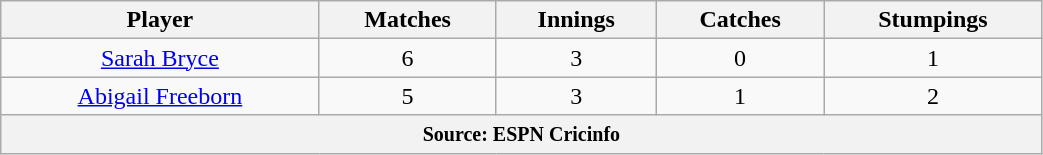<table class="wikitable" style="text-align:center; width:55%;">
<tr>
<th>Player</th>
<th>Matches</th>
<th>Innings</th>
<th>Catches</th>
<th>Stumpings</th>
</tr>
<tr>
<td><a href='#'>Sarah Bryce</a></td>
<td>6</td>
<td>3</td>
<td>0</td>
<td>1</td>
</tr>
<tr>
<td><a href='#'>Abigail Freeborn</a></td>
<td>5</td>
<td>3</td>
<td>1</td>
<td>2</td>
</tr>
<tr>
<th colspan="5"><small>Source: ESPN Cricinfo </small></th>
</tr>
</table>
